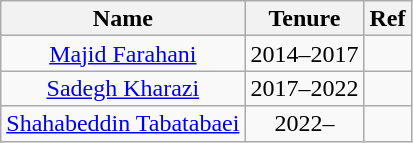<table class="wikitable" style="text-align:center; font-size:100%; line-height:16px;">
<tr>
<th>Name</th>
<th>Tenure</th>
<th>Ref</th>
</tr>
<tr>
<td><a href='#'>Majid Farahani</a></td>
<td>2014–2017</td>
<td></td>
</tr>
<tr>
<td><a href='#'>Sadegh Kharazi</a></td>
<td>2017–2022</td>
<td></td>
</tr>
<tr>
<td><a href='#'>Shahabeddin Tabatabaei</a></td>
<td>2022–</td>
<td></td>
</tr>
</table>
